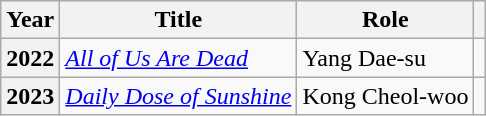<table class="wikitable sortable plainrowheaders">
<tr>
<th scope="col">Year</th>
<th scope="col">Title</th>
<th scope="col">Role</th>
<th scope="col" class="unsortable"></th>
</tr>
<tr>
<th scope="row">2022</th>
<td><em><a href='#'>All of Us Are Dead</a></em></td>
<td>Yang Dae-su</td>
<td></td>
</tr>
<tr>
<th scope="row">2023</th>
<td><em><a href='#'>Daily Dose of Sunshine</a></em></td>
<td>Kong Cheol-woo</td>
<td></td>
</tr>
</table>
